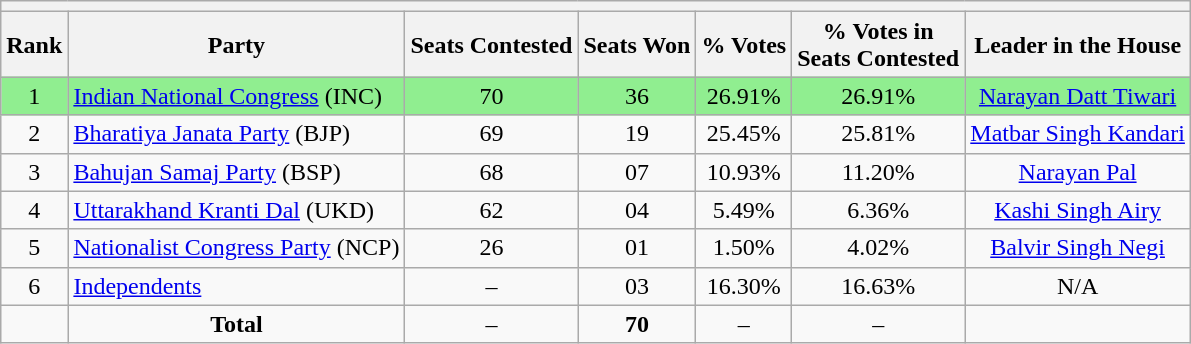<table class="wikitable sortable" style="text-align: center;">
<tr>
<th colspan=8></th>
</tr>
<tr>
<th align="center">Rank</th>
<th align="center">Party</th>
<th align="center">Seats Contested</th>
<th align="center">Seats Won</th>
<th align="center">% Votes</th>
<th align="center">% Votes in <br> Seats Contested</th>
<th align="center">Leader in the House</th>
</tr>
<tr style="background: #90EE90;">
<td>1</td>
<td align="left"><a href='#'>Indian National Congress</a> (INC)</td>
<td>70</td>
<td>36</td>
<td>26.91%</td>
<td>26.91%</td>
<td><a href='#'>Narayan Datt Tiwari</a></td>
</tr>
<tr>
<td>2</td>
<td align="left"><a href='#'>Bharatiya Janata Party</a> (BJP)</td>
<td>69</td>
<td>19</td>
<td>25.45%</td>
<td>25.81%</td>
<td><a href='#'>Matbar Singh Kandari</a></td>
</tr>
<tr>
<td>3</td>
<td align="left"><a href='#'>Bahujan Samaj Party</a> (BSP)</td>
<td>68</td>
<td>07</td>
<td>10.93%</td>
<td>11.20%</td>
<td><a href='#'>Narayan Pal</a></td>
</tr>
<tr>
<td>4</td>
<td align="left"><a href='#'>Uttarakhand Kranti Dal</a> (UKD)</td>
<td>62</td>
<td>04</td>
<td>5.49%</td>
<td>6.36%</td>
<td><a href='#'>Kashi Singh Airy</a></td>
</tr>
<tr>
<td>5</td>
<td align="left"><a href='#'>Nationalist Congress Party</a> (NCP)</td>
<td>26</td>
<td>01</td>
<td>1.50%</td>
<td>4.02%</td>
<td><a href='#'>Balvir Singh Negi</a></td>
</tr>
<tr>
<td>6</td>
<td align="left"><a href='#'>Independents</a></td>
<td>–</td>
<td>03</td>
<td>16.30%</td>
<td>16.63%</td>
<td>N/A</td>
</tr>
<tr>
<td></td>
<td align="centre"><strong>Total</strong></td>
<td>–</td>
<td><strong>70</strong></td>
<td>–</td>
<td>–</td>
<td></td>
</tr>
</table>
